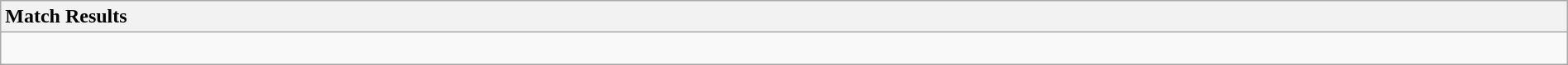<table class="wikitable collapsible collapsed" style="font-size: 100%; margin:0px;" width="100%">
<tr>
<th colspan="6" style="text-align:left;">Match Results</th>
</tr>
<tr>
<td><br></td>
</tr>
</table>
